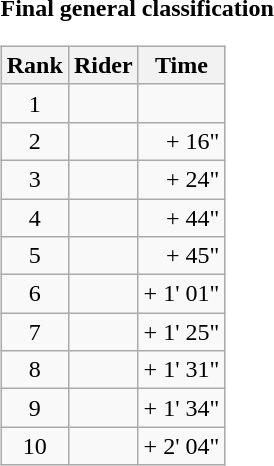<table>
<tr>
<td><strong>Final general classification</strong><br><table class="wikitable">
<tr>
<th scope="col">Rank</th>
<th scope="col">Rider</th>
<th scope="col">Time</th>
</tr>
<tr>
<td style="text-align:center;">1</td>
<td></td>
<td style="text-align:right;"></td>
</tr>
<tr>
<td style="text-align:center;">2</td>
<td></td>
<td style="text-align:right;">+ 16"</td>
</tr>
<tr>
<td style="text-align:center;">3</td>
<td></td>
<td style="text-align:right;">+ 24"</td>
</tr>
<tr>
<td style="text-align:center;">4</td>
<td></td>
<td style="text-align:right;">+ 44"</td>
</tr>
<tr>
<td style="text-align:center;">5</td>
<td></td>
<td style="text-align:right;">+ 45"</td>
</tr>
<tr>
<td style="text-align:center;">6</td>
<td></td>
<td style="text-align:right;">+ 1' 01"</td>
</tr>
<tr>
<td style="text-align:center;">7</td>
<td></td>
<td style="text-align:right;">+ 1' 25"</td>
</tr>
<tr>
<td style="text-align:center;">8</td>
<td></td>
<td style="text-align:right;">+ 1' 31"</td>
</tr>
<tr>
<td style="text-align:center;">9</td>
<td></td>
<td style="text-align:right;">+ 1' 34"</td>
</tr>
<tr>
<td style="text-align:center;">10</td>
<td></td>
<td style="text-align:right;">+ 2' 04"</td>
</tr>
</table>
</td>
</tr>
</table>
